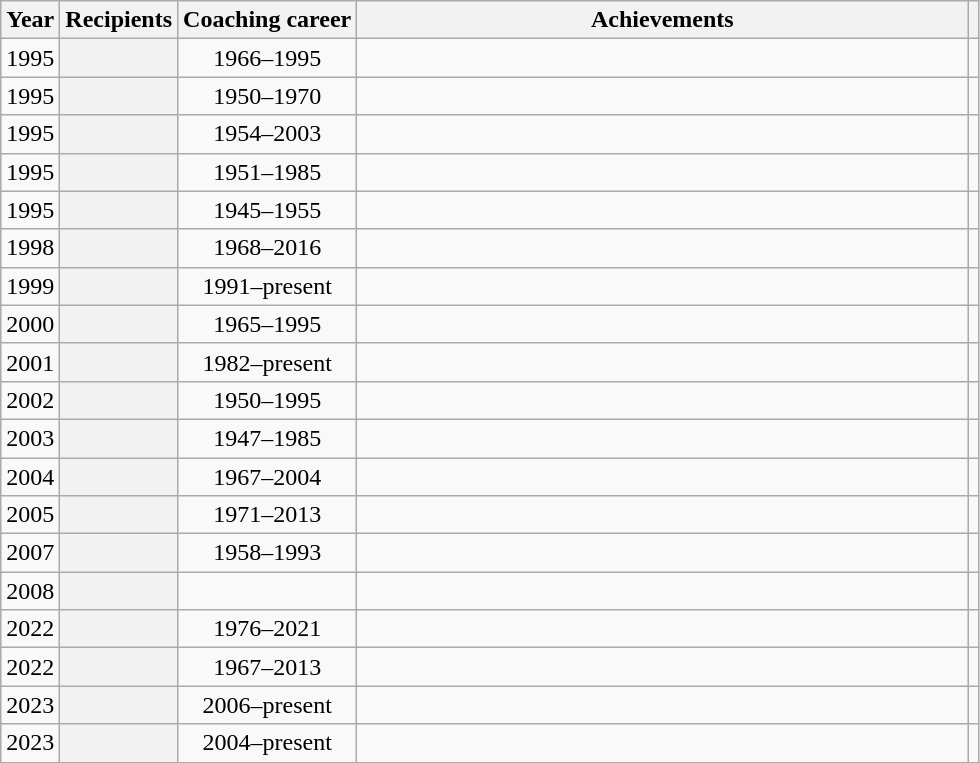<table class="wikitable sortable">
<tr>
<th scope="col">Year</th>
<th scope="col">Recipients</th>
<th scope="col">Coaching career</th>
<th scope="col" class="unsortable" width="400px">Achievements</th>
<th scope="col" class="unsortable" style="text-align:center;"></th>
</tr>
<tr>
<td style="text-align:center;">1995</td>
<th scope="row"></th>
<td align="center">1966–1995</td>
<td></td>
<td align="center"></td>
</tr>
<tr>
<td style="text-align:center;">1995</td>
<th scope="row"></th>
<td align="center">1950–1970</td>
<td></td>
<td align="center"></td>
</tr>
<tr>
<td style="text-align:center;">1995</td>
<th scope="row"></th>
<td align="center">1954–2003</td>
<td></td>
<td align="center"></td>
</tr>
<tr>
<td style="text-align:center;">1995</td>
<th scope="row"></th>
<td align="center">1951–1985</td>
<td></td>
<td align="center"></td>
</tr>
<tr>
<td style="text-align:center;">1995</td>
<th scope="row"></th>
<td align="center">1945–1955</td>
<td></td>
<td align="center"></td>
</tr>
<tr>
<td style="text-align:center;">1998</td>
<th scope="row"></th>
<td align="center">1968–2016</td>
<td></td>
<td align="center"></td>
</tr>
<tr>
<td style="text-align:center;">1999</td>
<th scope="row"></th>
<td align="center">1991–present</td>
<td></td>
<td align="center"></td>
</tr>
<tr>
<td style="text-align:center;">2000</td>
<th scope="row"></th>
<td align="center">1965–1995</td>
<td></td>
<td align="center"></td>
</tr>
<tr>
<td style="text-align:center;">2001</td>
<th scope="row"></th>
<td align="center">1982–present</td>
<td></td>
<td align="center"></td>
</tr>
<tr>
<td style="text-align:center;">2002</td>
<th scope="row"></th>
<td align="center">1950–1995</td>
<td></td>
<td align="center"></td>
</tr>
<tr>
<td style="text-align:center;">2003</td>
<th scope="row"></th>
<td align="center">1947–1985</td>
<td></td>
<td align="center"></td>
</tr>
<tr>
<td style="text-align:center;">2004</td>
<th scope="row"></th>
<td align="center">1967–2004</td>
<td></td>
<td align="center"></td>
</tr>
<tr>
<td style="text-align:center;">2005</td>
<th scope="row"></th>
<td align="center">1971–2013</td>
<td></td>
<td align="center"></td>
</tr>
<tr>
<td style="text-align:center;">2007</td>
<th scope="row"></th>
<td align="center">1958–1993</td>
<td></td>
<td align="center"></td>
</tr>
<tr>
<td style="text-align:center;">2008</td>
<th scope="row"></th>
<td></td>
<td></td>
<td align="center"></td>
</tr>
<tr>
<td style="text-align:center;">2022</td>
<th scope="row"></th>
<td align="center">1976–2021</td>
<td></td>
<td align="center"></td>
</tr>
<tr>
<td style="text-align:center;">2022</td>
<th scope="row"></th>
<td align="center">1967–2013</td>
<td></td>
<td align="center"></td>
</tr>
<tr>
<td style="text-align:center;">2023</td>
<th scope="row"></th>
<td align="center">2006–present</td>
<td></td>
<td align="center"></td>
</tr>
<tr>
<td style="text-align:center;">2023</td>
<th scope="row"></th>
<td align="center">2004–present</td>
<td></td>
<td align="center"></td>
</tr>
<tr>
</tr>
</table>
